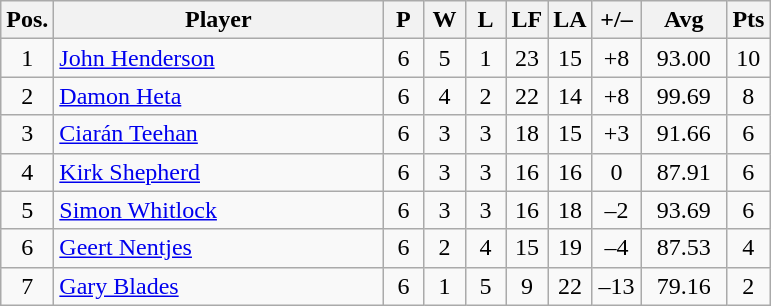<table class="wikitable" style="text-align:center; margin: 1em auto 1em auto, align:left">
<tr>
<th width=20>Pos.</th>
<th width=212>Player</th>
<th width=20>P</th>
<th width=20>W</th>
<th width=20>L</th>
<th width=20>LF</th>
<th width=20>LA</th>
<th width=25>+/–</th>
<th width=50>Avg</th>
<th width=20>Pts</th>
</tr>
<tr style=>
<td>1</td>
<td align=left> <a href='#'>John Henderson</a></td>
<td>6</td>
<td>5</td>
<td>1</td>
<td>23</td>
<td>15</td>
<td>+8</td>
<td>93.00</td>
<td>10</td>
</tr>
<tr style=>
<td>2</td>
<td align=left> <a href='#'>Damon Heta</a></td>
<td>6</td>
<td>4</td>
<td>2</td>
<td>22</td>
<td>14</td>
<td>+8</td>
<td>99.69</td>
<td>8</td>
</tr>
<tr style=>
<td>3</td>
<td align=left> <a href='#'>Ciarán Teehan</a></td>
<td>6</td>
<td>3</td>
<td>3</td>
<td>18</td>
<td>15</td>
<td>+3</td>
<td>91.66</td>
<td>6</td>
</tr>
<tr style=>
<td>4</td>
<td align=left> <a href='#'>Kirk Shepherd</a></td>
<td>6</td>
<td>3</td>
<td>3</td>
<td>16</td>
<td>16</td>
<td>0</td>
<td>87.91</td>
<td>6</td>
</tr>
<tr style=>
<td>5</td>
<td align=left> <a href='#'>Simon Whitlock</a></td>
<td>6</td>
<td>3</td>
<td>3</td>
<td>16</td>
<td>18</td>
<td>–2</td>
<td>93.69</td>
<td>6</td>
</tr>
<tr style=>
<td>6</td>
<td align=left> <a href='#'>Geert Nentjes</a></td>
<td>6</td>
<td>2</td>
<td>4</td>
<td>15</td>
<td>19</td>
<td>–4</td>
<td>87.53</td>
<td>4</td>
</tr>
<tr style=>
<td>7</td>
<td align=left> <a href='#'>Gary Blades</a></td>
<td>6</td>
<td>1</td>
<td>5</td>
<td>9</td>
<td>22</td>
<td>–13</td>
<td>79.16</td>
<td>2</td>
</tr>
</table>
